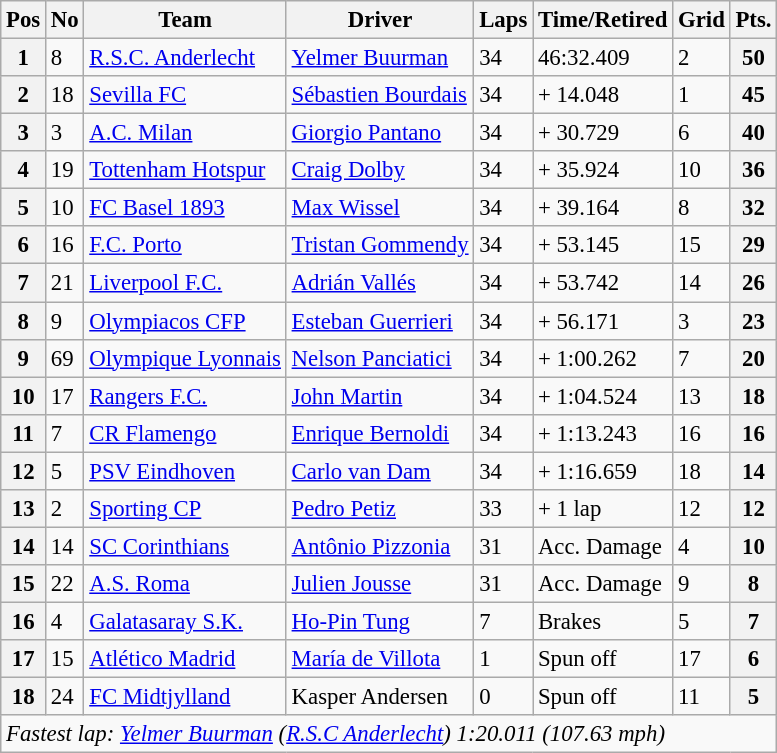<table class="wikitable" style="font-size: 95%">
<tr>
<th>Pos</th>
<th>No</th>
<th>Team</th>
<th>Driver</th>
<th>Laps</th>
<th>Time/Retired</th>
<th>Grid</th>
<th>Pts.</th>
</tr>
<tr>
<th>1</th>
<td>8</td>
<td> <a href='#'>R.S.C. Anderlecht</a></td>
<td> <a href='#'>Yelmer Buurman</a></td>
<td>34</td>
<td>46:32.409</td>
<td>2</td>
<th>50</th>
</tr>
<tr>
<th>2</th>
<td>18</td>
<td> <a href='#'>Sevilla FC</a></td>
<td> <a href='#'>Sébastien Bourdais</a></td>
<td>34</td>
<td>+ 14.048</td>
<td>1</td>
<th>45</th>
</tr>
<tr>
<th>3</th>
<td>3</td>
<td> <a href='#'>A.C. Milan</a></td>
<td> <a href='#'>Giorgio Pantano</a></td>
<td>34</td>
<td>+ 30.729</td>
<td>6</td>
<th>40</th>
</tr>
<tr>
<th>4</th>
<td>19</td>
<td> <a href='#'>Tottenham Hotspur</a></td>
<td> <a href='#'>Craig Dolby</a></td>
<td>34</td>
<td>+ 35.924</td>
<td>10</td>
<th>36</th>
</tr>
<tr>
<th>5</th>
<td>10</td>
<td> <a href='#'>FC Basel 1893</a></td>
<td> <a href='#'>Max Wissel</a></td>
<td>34</td>
<td>+ 39.164</td>
<td>8</td>
<th>32</th>
</tr>
<tr>
<th>6</th>
<td>16</td>
<td> <a href='#'>F.C. Porto</a></td>
<td> <a href='#'>Tristan Gommendy</a></td>
<td>34</td>
<td>+ 53.145</td>
<td>15</td>
<th>29</th>
</tr>
<tr>
<th>7</th>
<td>21</td>
<td> <a href='#'>Liverpool F.C.</a></td>
<td> <a href='#'>Adrián Vallés</a></td>
<td>34</td>
<td>+ 53.742</td>
<td>14</td>
<th>26</th>
</tr>
<tr>
<th>8</th>
<td>9</td>
<td> <a href='#'>Olympiacos CFP</a></td>
<td> <a href='#'>Esteban Guerrieri</a></td>
<td>34</td>
<td>+ 56.171</td>
<td>3</td>
<th>23</th>
</tr>
<tr>
<th>9</th>
<td>69</td>
<td> <a href='#'>Olympique Lyonnais</a></td>
<td> <a href='#'>Nelson Panciatici</a></td>
<td>34</td>
<td>+ 1:00.262</td>
<td>7</td>
<th>20</th>
</tr>
<tr>
<th>10</th>
<td>17</td>
<td> <a href='#'>Rangers F.C.</a></td>
<td> <a href='#'>John Martin</a></td>
<td>34</td>
<td>+ 1:04.524</td>
<td>13</td>
<th>18</th>
</tr>
<tr>
<th>11</th>
<td>7</td>
<td> <a href='#'>CR Flamengo</a></td>
<td> <a href='#'>Enrique Bernoldi</a></td>
<td>34</td>
<td>+ 1:13.243</td>
<td>16</td>
<th>16</th>
</tr>
<tr>
<th>12</th>
<td>5</td>
<td> <a href='#'>PSV Eindhoven</a></td>
<td> <a href='#'>Carlo van Dam</a></td>
<td>34</td>
<td>+ 1:16.659</td>
<td>18</td>
<th>14</th>
</tr>
<tr>
<th>13</th>
<td>2</td>
<td> <a href='#'>Sporting CP</a></td>
<td> <a href='#'>Pedro Petiz</a></td>
<td>33</td>
<td>+ 1 lap</td>
<td>12</td>
<th>12</th>
</tr>
<tr>
<th>14</th>
<td>14</td>
<td> <a href='#'>SC Corinthians</a></td>
<td> <a href='#'>Antônio Pizzonia</a></td>
<td>31</td>
<td>Acc. Damage</td>
<td>4</td>
<th>10</th>
</tr>
<tr>
<th>15</th>
<td>22</td>
<td> <a href='#'>A.S. Roma</a></td>
<td> <a href='#'>Julien Jousse</a></td>
<td>31</td>
<td>Acc. Damage</td>
<td>9</td>
<th>8</th>
</tr>
<tr>
<th>16</th>
<td>4</td>
<td> <a href='#'>Galatasaray S.K.</a></td>
<td> <a href='#'>Ho-Pin Tung</a></td>
<td>7</td>
<td>Brakes</td>
<td>5</td>
<th>7</th>
</tr>
<tr>
<th>17</th>
<td>15</td>
<td> <a href='#'>Atlético Madrid</a></td>
<td> <a href='#'>María de Villota</a></td>
<td>1</td>
<td>Spun off</td>
<td>17</td>
<th>6</th>
</tr>
<tr>
<th>18</th>
<td>24</td>
<td> <a href='#'>FC Midtjylland</a></td>
<td> Kasper Andersen</td>
<td>0</td>
<td>Spun off</td>
<td>11</td>
<th>5</th>
</tr>
<tr>
<td colspan=8><em>Fastest lap: <a href='#'>Yelmer Buurman</a> (<a href='#'>R.S.C Anderlecht</a>) 1:20.011 (107.63 mph)</em></td>
</tr>
</table>
